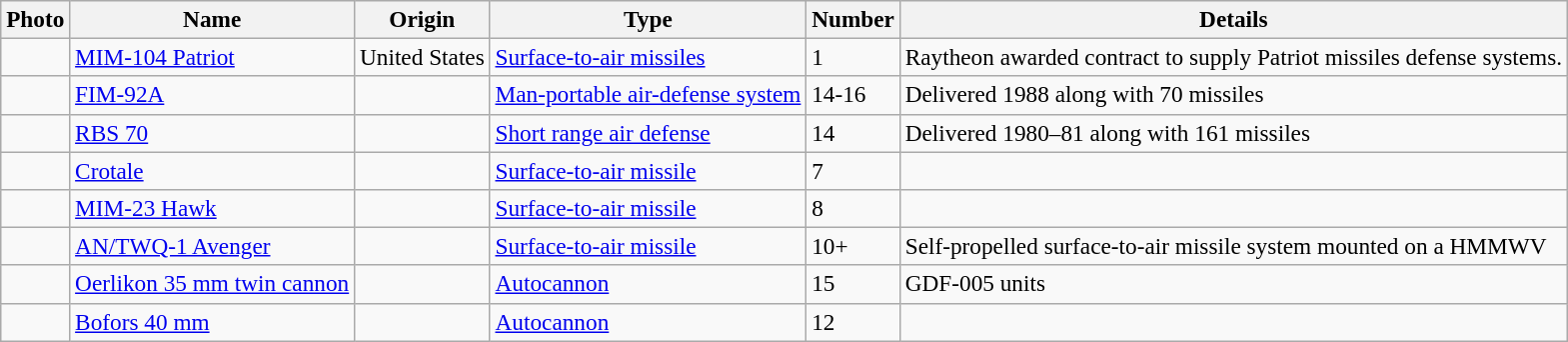<table class="wikitable" style="font-size:97%;">
<tr>
<th>Photo</th>
<th>Name</th>
<th>Origin</th>
<th>Type</th>
<th>Number</th>
<th>Details</th>
</tr>
<tr>
<td></td>
<td><a href='#'>MIM-104 Patriot</a></td>
<td>United States</td>
<td><a href='#'>Surface-to-air missiles</a></td>
<td>1</td>
<td>Raytheon awarded contract to supply Patriot missiles defense systems.</td>
</tr>
<tr>
<td></td>
<td><a href='#'>FIM-92A</a></td>
<td></td>
<td><a href='#'>Man-portable air-defense system</a></td>
<td>14-16</td>
<td>Delivered 1988 along with 70 missiles</td>
</tr>
<tr>
<td></td>
<td><a href='#'>RBS 70</a></td>
<td></td>
<td><a href='#'>Short range air defense</a></td>
<td>14</td>
<td>Delivered 1980–81 along with 161 missiles</td>
</tr>
<tr>
<td></td>
<td><a href='#'>Crotale</a></td>
<td></td>
<td><a href='#'>Surface-to-air missile</a></td>
<td>7</td>
<td></td>
</tr>
<tr>
<td></td>
<td><a href='#'>MIM-23 Hawk</a></td>
<td></td>
<td><a href='#'>Surface-to-air missile</a></td>
<td>8</td>
<td></td>
</tr>
<tr>
<td></td>
<td><a href='#'>AN/TWQ-1 Avenger</a></td>
<td></td>
<td><a href='#'>Surface-to-air missile</a></td>
<td>10+</td>
<td>Self-propelled surface-to-air missile system mounted on a HMMWV</td>
</tr>
<tr>
<td></td>
<td><a href='#'>Oerlikon 35 mm twin cannon</a></td>
<td></td>
<td><a href='#'>Autocannon</a></td>
<td>15</td>
<td>GDF-005 units</td>
</tr>
<tr>
<td></td>
<td><a href='#'>Bofors 40 mm</a></td>
<td></td>
<td><a href='#'>Autocannon</a></td>
<td>12</td>
<td></td>
</tr>
</table>
